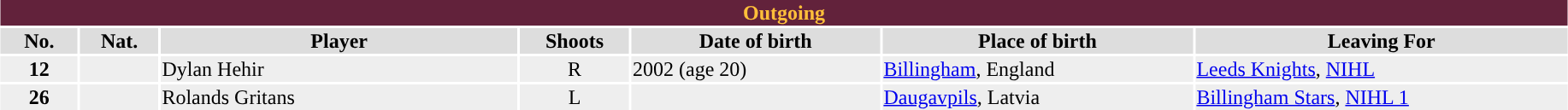<table class="toccolours" style="width:97%; clear:both; margin:1.5em auto; text-align:center;">
<tr>
<th colspan="7" style="background:#62223b; color:#ffbf3a;”">Outgoing</th>
</tr>
<tr style="background:#ddd;">
<th width="5%">No.</th>
<th width="5%">Nat.</th>
<th>Player</th>
<th width="7%">Shoots</th>
<th width="16%">Date of birth</th>
<th width="20%">Place of birth</th>
<th width="24%">Leaving For</th>
</tr>
<tr style="background:#eee;">
<td><strong>12</strong></td>
<td></td>
<td align=left>Dylan Hehir</td>
<td>R</td>
<td align=left>2002 (age 20)</td>
<td align=left><a href='#'>Billingham</a>, England</td>
<td align=left><a href='#'>Leeds Knights</a>, <a href='#'>NIHL</a></td>
</tr>
<tr style="background:#eee;">
<td><strong>26</strong></td>
<td></td>
<td align=left>Rolands Gritans</td>
<td>L</td>
<td align=left></td>
<td align=left><a href='#'>Daugavpils</a>, Latvia</td>
<td align=left><a href='#'>Billingham Stars</a>, <a href='#'>NIHL 1</a></td>
</tr>
</table>
